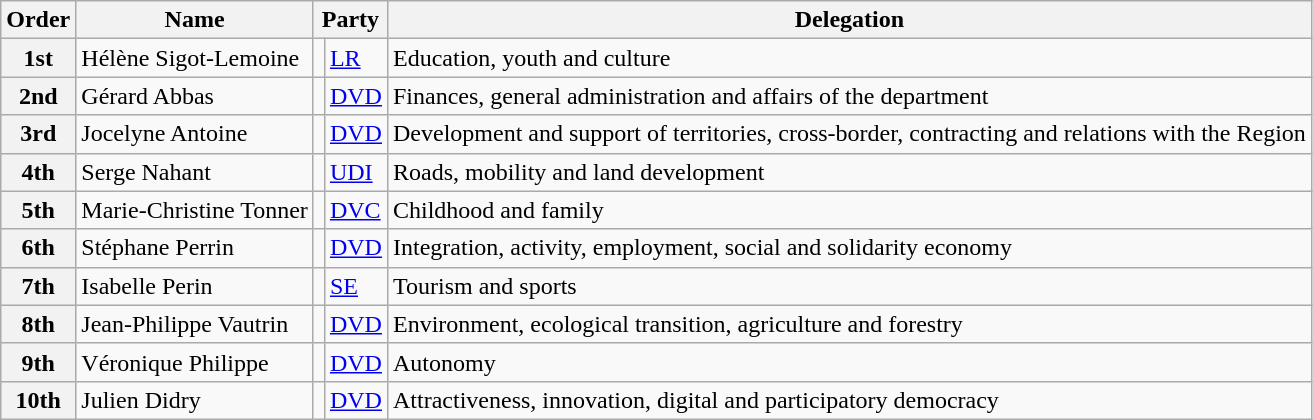<table class="wikitable sortable">
<tr>
<th>Order</th>
<th>Name</th>
<th colspan="2">Party</th>
<th>Delegation</th>
</tr>
<tr>
<th>1st</th>
<td>Hélène Sigot-Lemoine</td>
<td></td>
<td><a href='#'>LR</a></td>
<td>Education, youth and culture</td>
</tr>
<tr>
<th>2nd</th>
<td>Gérard Abbas</td>
<td></td>
<td><a href='#'>DVD</a></td>
<td>Finances, general administration and affairs of the department</td>
</tr>
<tr>
<th>3rd</th>
<td>Jocelyne Antoine</td>
<td></td>
<td><a href='#'>DVD</a></td>
<td>Development and support of territories, cross-border, contracting and relations with the Region</td>
</tr>
<tr>
<th>4th</th>
<td>Serge Nahant</td>
<td></td>
<td><a href='#'>UDI</a></td>
<td>Roads, mobility and land development</td>
</tr>
<tr>
<th>5th</th>
<td>Marie-Christine Tonner</td>
<td></td>
<td><a href='#'>DVC</a></td>
<td>Childhood and family</td>
</tr>
<tr>
<th>6th</th>
<td>Stéphane Perrin</td>
<td></td>
<td><a href='#'>DVD</a></td>
<td>Integration, activity, employment, social and solidarity economy</td>
</tr>
<tr>
<th>7th</th>
<td>Isabelle Perin</td>
<td></td>
<td><a href='#'>SE</a></td>
<td>Tourism and sports</td>
</tr>
<tr>
<th>8th</th>
<td>Jean-Philippe Vautrin</td>
<td></td>
<td><a href='#'>DVD</a></td>
<td>Environment, ecological transition, agriculture and forestry</td>
</tr>
<tr>
<th>9th</th>
<td>Véronique Philippe</td>
<td></td>
<td><a href='#'>DVD</a></td>
<td>Autonomy</td>
</tr>
<tr>
<th>10th</th>
<td>Julien Didry</td>
<td></td>
<td><a href='#'>DVD</a></td>
<td>Attractiveness, innovation, digital and participatory democracy</td>
</tr>
</table>
